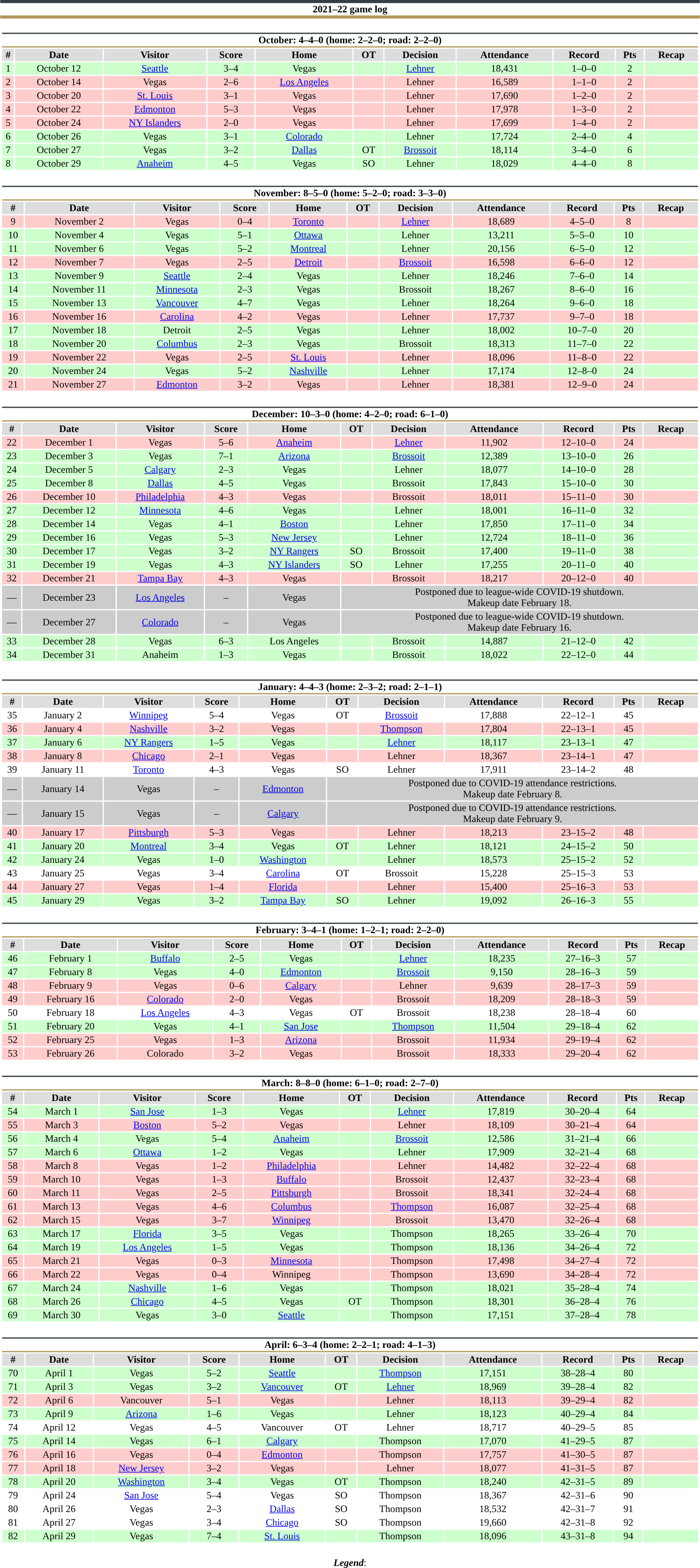<table class="toccolours" style="width:90%; clear:both; margin:1.5em auto; text-align:center;">
<tr>
<th colspan="11" style="background:#FFFFFF; border-top:#333F42 5px solid; border-bottom:#B4975A 5px solid;">2021–22 game log</th>
</tr>
<tr>
<td colspan="11"><br><table class="toccolours collapsible collapsed" style="width:100%;">
<tr>
<th colspan="11" style="background:#FFFFFF; border-top:#333F42 2px solid; border-bottom:#B4975A 2px solid;">October: 4–4–0 (home: 2–2–0; road: 2–2–0)</th>
</tr>
<tr style="background:#ddd;">
<th>#</th>
<th>Date</th>
<th>Visitor</th>
<th>Score</th>
<th>Home</th>
<th>OT</th>
<th>Decision</th>
<th>Attendance</th>
<th>Record</th>
<th>Pts</th>
<th>Recap</th>
</tr>
<tr style="background:#cfc;">
<td>1</td>
<td>October 12</td>
<td><a href='#'>Seattle</a></td>
<td>3–4</td>
<td>Vegas</td>
<td></td>
<td><a href='#'>Lehner</a></td>
<td>18,431</td>
<td>1–0–0</td>
<td>2</td>
<td></td>
</tr>
<tr style="background:#fcc;">
<td>2</td>
<td>October 14</td>
<td>Vegas</td>
<td>2–6</td>
<td><a href='#'>Los Angeles</a></td>
<td></td>
<td>Lehner</td>
<td>16,589</td>
<td>1–1–0</td>
<td>2</td>
<td></td>
</tr>
<tr style="background:#fcc;">
<td>3</td>
<td>October 20</td>
<td><a href='#'>St. Louis</a></td>
<td>3–1</td>
<td>Vegas</td>
<td></td>
<td>Lehner</td>
<td>17,690</td>
<td>1–2–0</td>
<td>2</td>
<td></td>
</tr>
<tr style="background:#fcc;">
<td>4</td>
<td>October 22</td>
<td><a href='#'>Edmonton</a></td>
<td>5–3</td>
<td>Vegas</td>
<td></td>
<td>Lehner</td>
<td>17,978</td>
<td>1–3–0</td>
<td>2</td>
<td></td>
</tr>
<tr style="background:#fcc;">
<td>5</td>
<td>October 24</td>
<td><a href='#'>NY Islanders</a></td>
<td>2–0</td>
<td>Vegas</td>
<td></td>
<td>Lehner</td>
<td>17,699</td>
<td>1–4–0</td>
<td>2</td>
<td></td>
</tr>
<tr style="background:#cfc;">
<td>6</td>
<td>October 26</td>
<td>Vegas</td>
<td>3–1</td>
<td><a href='#'>Colorado</a></td>
<td></td>
<td>Lehner</td>
<td>17,724</td>
<td>2–4–0</td>
<td>4</td>
<td></td>
</tr>
<tr style="background:#cfc;">
<td>7</td>
<td>October 27</td>
<td>Vegas</td>
<td>3–2</td>
<td><a href='#'>Dallas</a></td>
<td>OT</td>
<td><a href='#'>Brossoit</a></td>
<td>18,114</td>
<td>3–4–0</td>
<td>6</td>
<td></td>
</tr>
<tr style="background:#cfc;">
<td>8</td>
<td>October 29</td>
<td><a href='#'>Anaheim</a></td>
<td>4–5</td>
<td>Vegas</td>
<td>SO</td>
<td>Lehner</td>
<td>18,029</td>
<td>4–4–0</td>
<td>8</td>
<td></td>
</tr>
</table>
</td>
</tr>
<tr>
<td colspan="11"><br><table class="toccolours collapsible collapsed" style="width:100%;">
<tr>
<th colspan="11" style="background:#FFFFFF; border-top:#333F42 2px solid; border-bottom:#B4975A 2px solid;">November: 8–5–0 (home: 5–2–0; road: 3–3–0)</th>
</tr>
<tr style="background:#ddd;">
<th>#</th>
<th>Date</th>
<th>Visitor</th>
<th>Score</th>
<th>Home</th>
<th>OT</th>
<th>Decision</th>
<th>Attendance</th>
<th>Record</th>
<th>Pts</th>
<th>Recap</th>
</tr>
<tr style="background:#fcc;">
<td>9</td>
<td>November 2</td>
<td>Vegas</td>
<td>0–4</td>
<td><a href='#'>Toronto</a></td>
<td></td>
<td><a href='#'>Lehner</a></td>
<td>18,689</td>
<td>4–5–0</td>
<td>8</td>
<td></td>
</tr>
<tr style="background:#cfc;">
<td>10</td>
<td>November 4</td>
<td>Vegas</td>
<td>5–1</td>
<td><a href='#'>Ottawa</a></td>
<td></td>
<td>Lehner</td>
<td>13,211</td>
<td>5–5–0</td>
<td>10</td>
<td></td>
</tr>
<tr style="background:#cfc;">
<td>11</td>
<td>November 6</td>
<td>Vegas</td>
<td>5–2</td>
<td><a href='#'>Montreal</a></td>
<td></td>
<td>Lehner</td>
<td>20,156</td>
<td>6–5–0</td>
<td>12</td>
<td></td>
</tr>
<tr style="background:#fcc;">
<td>12</td>
<td>November 7</td>
<td>Vegas</td>
<td>2–5</td>
<td><a href='#'>Detroit</a></td>
<td></td>
<td><a href='#'>Brossoit</a></td>
<td>16,598</td>
<td>6–6–0</td>
<td>12</td>
<td></td>
</tr>
<tr style="background:#cfc;">
<td>13</td>
<td>November 9</td>
<td><a href='#'>Seattle</a></td>
<td>2–4</td>
<td>Vegas</td>
<td></td>
<td>Lehner</td>
<td>18,246</td>
<td>7–6–0</td>
<td>14</td>
<td></td>
</tr>
<tr style="background:#cfc;">
<td>14</td>
<td>November 11</td>
<td><a href='#'>Minnesota</a></td>
<td>2–3</td>
<td>Vegas</td>
<td></td>
<td>Brossoit</td>
<td>18,267</td>
<td>8–6–0</td>
<td>16</td>
<td></td>
</tr>
<tr style="background:#cfc;">
<td>15</td>
<td>November 13</td>
<td><a href='#'>Vancouver</a></td>
<td>4–7</td>
<td>Vegas</td>
<td></td>
<td>Lehner</td>
<td>18,264</td>
<td>9–6–0</td>
<td>18</td>
<td></td>
</tr>
<tr style="background:#fcc;">
<td>16</td>
<td>November 16</td>
<td><a href='#'>Carolina</a></td>
<td>4–2</td>
<td>Vegas</td>
<td></td>
<td>Lehner</td>
<td>17,737</td>
<td>9–7–0</td>
<td>18</td>
<td></td>
</tr>
<tr style="background:#cfc;">
<td>17</td>
<td>November 18</td>
<td>Detroit</td>
<td>2–5</td>
<td>Vegas</td>
<td></td>
<td>Lehner</td>
<td>18,002</td>
<td>10–7–0</td>
<td>20</td>
<td></td>
</tr>
<tr style="background:#cfc;">
<td>18</td>
<td>November 20</td>
<td><a href='#'>Columbus</a></td>
<td>2–3</td>
<td>Vegas</td>
<td></td>
<td>Brossoit</td>
<td>18,313</td>
<td>11–7–0</td>
<td>22</td>
<td></td>
</tr>
<tr style="background:#fcc;">
<td>19</td>
<td>November 22</td>
<td>Vegas</td>
<td>2–5</td>
<td><a href='#'>St. Louis</a></td>
<td></td>
<td>Lehner</td>
<td>18,096</td>
<td>11–8–0</td>
<td>22</td>
<td></td>
</tr>
<tr style="background:#cfc;">
<td>20</td>
<td>November 24</td>
<td>Vegas</td>
<td>5–2</td>
<td><a href='#'>Nashville</a></td>
<td></td>
<td>Lehner</td>
<td>17,174</td>
<td>12–8–0</td>
<td>24</td>
<td></td>
</tr>
<tr style="background:#fcc;">
<td>21</td>
<td>November 27</td>
<td><a href='#'>Edmonton</a></td>
<td>3–2</td>
<td>Vegas</td>
<td></td>
<td>Lehner</td>
<td>18,381</td>
<td>12–9–0</td>
<td>24</td>
<td></td>
</tr>
</table>
</td>
</tr>
<tr>
<td colspan="11"><br><table class="toccolours collapsible collapsed" style="width:100%;">
<tr>
<th colspan="11" style="background:#FFFFFF; border-top:#333F42 2px solid; border-bottom:#B4975A 2px solid;">December: 10–3–0 (home: 4–2–0; road: 6–1–0)</th>
</tr>
<tr style="background:#ddd;">
<th>#</th>
<th>Date</th>
<th>Visitor</th>
<th>Score</th>
<th>Home</th>
<th>OT</th>
<th>Decision</th>
<th>Attendance</th>
<th>Record</th>
<th>Pts</th>
<th>Recap</th>
</tr>
<tr style="background:#fcc;">
<td>22</td>
<td>December 1</td>
<td>Vegas</td>
<td>5–6</td>
<td><a href='#'>Anaheim</a></td>
<td></td>
<td><a href='#'>Lehner</a></td>
<td>11,902</td>
<td>12–10–0</td>
<td>24</td>
<td></td>
</tr>
<tr style="background:#cfc;">
<td>23</td>
<td>December 3</td>
<td>Vegas</td>
<td>7–1</td>
<td><a href='#'>Arizona</a></td>
<td></td>
<td><a href='#'>Brossoit</a></td>
<td>12,389</td>
<td>13–10–0</td>
<td>26</td>
<td></td>
</tr>
<tr style="background:#cfc;">
<td>24</td>
<td>December 5</td>
<td><a href='#'>Calgary</a></td>
<td>2–3</td>
<td>Vegas</td>
<td></td>
<td>Lehner</td>
<td>18,077</td>
<td>14–10–0</td>
<td>28</td>
<td></td>
</tr>
<tr style="background:#cfc;">
<td>25</td>
<td>December 8</td>
<td><a href='#'>Dallas</a></td>
<td>4–5</td>
<td>Vegas</td>
<td></td>
<td>Brossoit</td>
<td>17,843</td>
<td>15–10–0</td>
<td>30</td>
<td></td>
</tr>
<tr style="background:#fcc;">
<td>26</td>
<td>December 10</td>
<td><a href='#'>Philadelphia</a></td>
<td>4–3</td>
<td>Vegas</td>
<td></td>
<td>Brossoit</td>
<td>18,011</td>
<td>15–11–0</td>
<td>30</td>
<td></td>
</tr>
<tr style="background:#cfc;">
<td>27</td>
<td>December 12</td>
<td><a href='#'>Minnesota</a></td>
<td>4–6</td>
<td>Vegas</td>
<td></td>
<td>Lehner</td>
<td>18,001</td>
<td>16–11–0</td>
<td>32</td>
<td></td>
</tr>
<tr style="background:#cfc;">
<td>28</td>
<td>December 14</td>
<td>Vegas</td>
<td>4–1</td>
<td><a href='#'>Boston</a></td>
<td></td>
<td>Lehner</td>
<td>17,850</td>
<td>17–11–0</td>
<td>34</td>
<td></td>
</tr>
<tr style="background:#cfc;">
<td>29</td>
<td>December 16</td>
<td>Vegas</td>
<td>5–3</td>
<td><a href='#'>New Jersey</a></td>
<td></td>
<td>Lehner</td>
<td>12,724</td>
<td>18–11–0</td>
<td>36</td>
<td></td>
</tr>
<tr style="background:#cfc;">
<td>30</td>
<td>December 17</td>
<td>Vegas</td>
<td>3–2</td>
<td><a href='#'>NY Rangers</a></td>
<td>SO</td>
<td>Brossoit</td>
<td>17,400</td>
<td>19–11–0</td>
<td>38</td>
<td></td>
</tr>
<tr style="background:#cfc;">
<td>31</td>
<td>December 19</td>
<td>Vegas</td>
<td>4–3</td>
<td><a href='#'>NY Islanders</a></td>
<td>SO</td>
<td>Lehner</td>
<td>17,255</td>
<td>20–11–0</td>
<td>40</td>
<td></td>
</tr>
<tr style="background:#fcc;">
<td>32</td>
<td>December 21</td>
<td><a href='#'>Tampa Bay</a></td>
<td>4–3</td>
<td>Vegas</td>
<td></td>
<td>Brossoit</td>
<td>18,217</td>
<td>20–12–0</td>
<td>40</td>
<td></td>
</tr>
<tr style="background:#ccc;">
<td>—</td>
<td>December 23</td>
<td><a href='#'>Los Angeles</a></td>
<td>–</td>
<td>Vegas</td>
<td colspan="6">Postponed due to league-wide COVID-19 shutdown.<br>Makeup date February 18.</td>
</tr>
<tr style="background:#ccc;">
<td>—</td>
<td>December 27</td>
<td><a href='#'>Colorado</a></td>
<td>–</td>
<td>Vegas</td>
<td colspan="6">Postponed due to league-wide COVID-19 shutdown.<br>Makeup date February 16.</td>
</tr>
<tr style="background:#cfc;">
<td>33</td>
<td>December 28</td>
<td>Vegas</td>
<td>6–3</td>
<td>Los Angeles</td>
<td></td>
<td>Brossoit</td>
<td>14,887</td>
<td>21–12–0</td>
<td>42</td>
<td></td>
</tr>
<tr style="background:#cfc;">
<td>34</td>
<td>December 31</td>
<td>Anaheim</td>
<td>1–3</td>
<td>Vegas</td>
<td></td>
<td>Brossoit</td>
<td>18,022</td>
<td>22–12–0</td>
<td>44</td>
<td></td>
</tr>
<tr>
</tr>
<tr>
</tr>
</table>
</td>
</tr>
<tr>
<td colspan="11"><br><table class="toccolours collapsible collapsed" style="width:100%;">
<tr>
<th colspan="11" style="background:#FFFFFF; border-top:#333F42 2px solid; border-bottom:#B4975A 2px solid;">January: 4–4–3 (home: 2–3–2; road: 2–1–1)</th>
</tr>
<tr style="background:#ddd;">
<th>#</th>
<th>Date</th>
<th>Visitor</th>
<th>Score</th>
<th>Home</th>
<th>OT</th>
<th>Decision</th>
<th>Attendance</th>
<th>Record</th>
<th>Pts</th>
<th>Recap</th>
</tr>
<tr style="background:#fff;">
<td>35</td>
<td>January 2</td>
<td><a href='#'>Winnipeg</a></td>
<td>5–4</td>
<td>Vegas</td>
<td>OT</td>
<td><a href='#'>Brossoit</a></td>
<td>17,888</td>
<td>22–12–1</td>
<td>45</td>
<td></td>
</tr>
<tr style="background:#fcc;">
<td>36</td>
<td>January 4</td>
<td><a href='#'>Nashville</a></td>
<td>3–2</td>
<td>Vegas</td>
<td></td>
<td><a href='#'>Thompson</a></td>
<td>17,804</td>
<td>22–13–1</td>
<td>45</td>
<td></td>
</tr>
<tr style="background:#cfc">
<td>37</td>
<td>January 6</td>
<td><a href='#'>NY Rangers</a></td>
<td>1–5</td>
<td>Vegas</td>
<td></td>
<td><a href='#'>Lehner</a></td>
<td>18,117</td>
<td>23–13–1</td>
<td>47</td>
<td></td>
</tr>
<tr style="background:#fcc;">
<td>38</td>
<td>January 8</td>
<td><a href='#'>Chicago</a></td>
<td>2–1</td>
<td>Vegas</td>
<td></td>
<td>Lehner</td>
<td>18,367</td>
<td>23–14–1</td>
<td>47</td>
<td></td>
</tr>
<tr style="background:#fff;">
<td>39</td>
<td>January 11</td>
<td><a href='#'>Toronto</a></td>
<td>4–3</td>
<td>Vegas</td>
<td>SO</td>
<td>Lehner</td>
<td>17,911</td>
<td>23–14–2</td>
<td>48</td>
<td></td>
</tr>
<tr style="background:#ccc;">
<td>—</td>
<td>January 14</td>
<td>Vegas</td>
<td>–</td>
<td><a href='#'>Edmonton</a></td>
<td colspan="6">Postponed due to COVID-19 attendance restrictions.<br>Makeup date February 8.</td>
</tr>
<tr style="background:#ccc;">
<td>—</td>
<td>January 15</td>
<td>Vegas</td>
<td>–</td>
<td><a href='#'>Calgary</a></td>
<td colspan="6">Postponed due to COVID-19 attendance restrictions.<br>Makeup date February 9.</td>
</tr>
<tr style="background:#fcc;">
<td>40</td>
<td>January 17</td>
<td><a href='#'>Pittsburgh</a></td>
<td>5–3</td>
<td>Vegas</td>
<td></td>
<td>Lehner</td>
<td>18,213</td>
<td>23–15–2</td>
<td>48</td>
<td></td>
</tr>
<tr style="background:#cfc;">
<td>41</td>
<td>January 20</td>
<td><a href='#'>Montreal</a></td>
<td>3–4</td>
<td>Vegas</td>
<td>OT</td>
<td>Lehner</td>
<td>18,121</td>
<td>24–15–2</td>
<td>50</td>
<td></td>
</tr>
<tr style="background:#cfc;">
<td>42</td>
<td>January 24</td>
<td>Vegas</td>
<td>1–0</td>
<td><a href='#'>Washington</a></td>
<td></td>
<td>Lehner</td>
<td>18,573</td>
<td>25–15–2</td>
<td>52</td>
<td></td>
</tr>
<tr style="background:#fff;">
<td>43</td>
<td>January 25</td>
<td>Vegas</td>
<td>3–4</td>
<td><a href='#'>Carolina</a></td>
<td>OT</td>
<td>Brossoit</td>
<td>15,228</td>
<td>25–15–3</td>
<td>53</td>
<td></td>
</tr>
<tr style="background:#fcc;">
<td>44</td>
<td>January 27</td>
<td>Vegas</td>
<td>1–4</td>
<td><a href='#'>Florida</a></td>
<td></td>
<td>Lehner</td>
<td>15,400</td>
<td>25–16–3</td>
<td>53</td>
<td></td>
</tr>
<tr style="background:#cfc;">
<td>45</td>
<td>January 29</td>
<td>Vegas</td>
<td>3–2</td>
<td><a href='#'>Tampa Bay</a></td>
<td>SO</td>
<td>Lehner</td>
<td>19,092</td>
<td>26–16–3</td>
<td>55</td>
<td></td>
</tr>
</table>
</td>
</tr>
<tr>
<td colspan="11"><br><table class="toccolours collapsible collapsed" style="width:100%;">
<tr>
<th colspan="11" style="background:#FFFFFF; border-top:#333F42 2px solid; border-bottom:#B4975A 2px solid;">February: 3–4–1 (home: 1–2–1; road: 2–2–0)</th>
</tr>
<tr style="background:#ddd;">
<th>#</th>
<th>Date</th>
<th>Visitor</th>
<th>Score</th>
<th>Home</th>
<th>OT</th>
<th>Decision</th>
<th>Attendance</th>
<th>Record</th>
<th>Pts</th>
<th>Recap</th>
</tr>
<tr style="background:#cfc;">
<td>46</td>
<td>February 1</td>
<td><a href='#'>Buffalo</a></td>
<td>2–5</td>
<td>Vegas</td>
<td></td>
<td><a href='#'>Lehner</a></td>
<td>18,235</td>
<td>27–16–3</td>
<td>57</td>
<td></td>
</tr>
<tr style="background:#cfc;">
<td>47</td>
<td>February 8</td>
<td>Vegas</td>
<td>4–0</td>
<td><a href='#'>Edmonton</a></td>
<td></td>
<td><a href='#'>Brossoit</a></td>
<td>9,150</td>
<td>28–16–3</td>
<td>59</td>
<td></td>
</tr>
<tr style="background:#fcc;">
<td>48</td>
<td>February 9</td>
<td>Vegas</td>
<td>0–6</td>
<td><a href='#'>Calgary</a></td>
<td></td>
<td>Lehner</td>
<td>9,639</td>
<td>28–17–3</td>
<td>59</td>
<td></td>
</tr>
<tr style="background:#fcc;">
<td>49</td>
<td>February 16</td>
<td><a href='#'>Colorado</a></td>
<td>2–0</td>
<td>Vegas</td>
<td></td>
<td>Brossoit</td>
<td>18,209</td>
<td>28–18–3</td>
<td>59</td>
<td></td>
</tr>
<tr style="background:#fff;">
<td>50</td>
<td>February 18</td>
<td><a href='#'>Los Angeles</a></td>
<td>4–3</td>
<td>Vegas</td>
<td>OT</td>
<td>Brossoit</td>
<td>18,238</td>
<td>28–18–4</td>
<td>60</td>
<td></td>
</tr>
<tr style="background:#cfc;">
<td>51</td>
<td>February 20</td>
<td>Vegas</td>
<td>4–1</td>
<td><a href='#'>San Jose</a></td>
<td></td>
<td><a href='#'>Thompson</a></td>
<td>11,504</td>
<td>29–18–4</td>
<td>62</td>
<td></td>
</tr>
<tr style="background:#fcc;">
<td>52</td>
<td>February 25</td>
<td>Vegas</td>
<td>1–3</td>
<td><a href='#'>Arizona</a></td>
<td></td>
<td>Brossoit</td>
<td>11,934</td>
<td>29–19–4</td>
<td>62</td>
<td></td>
</tr>
<tr style="background:#fcc;">
<td>53</td>
<td>February 26</td>
<td>Colorado</td>
<td>3–2</td>
<td>Vegas</td>
<td></td>
<td>Brossoit</td>
<td>18,333</td>
<td>29–20–4</td>
<td>62</td>
<td></td>
</tr>
</table>
</td>
</tr>
<tr>
<td colspan="11"><br><table class="toccolours collapsible collapsed" style="width:100%;">
<tr>
<th colspan="11" style="background:#FFFFFF; border-top:#333F42 2px solid; border-bottom:#B4975A 2px solid;">March: 8–8–0 (home: 6–1–0; road: 2–7–0)</th>
</tr>
<tr style="background:#ddd;">
<th>#</th>
<th>Date</th>
<th>Visitor</th>
<th>Score</th>
<th>Home</th>
<th>OT</th>
<th>Decision</th>
<th>Attendance</th>
<th>Record</th>
<th>Pts</th>
<th>Recap</th>
</tr>
<tr style="background:#cfc;">
<td>54</td>
<td>March 1</td>
<td><a href='#'>San Jose</a></td>
<td>1–3</td>
<td>Vegas</td>
<td></td>
<td><a href='#'>Lehner</a></td>
<td>17,819</td>
<td>30–20–4</td>
<td>64</td>
<td></td>
</tr>
<tr style="background:#fcc;">
<td>55</td>
<td>March 3</td>
<td><a href='#'>Boston</a></td>
<td>5–2</td>
<td>Vegas</td>
<td></td>
<td>Lehner</td>
<td>18,109</td>
<td>30–21–4</td>
<td>64</td>
<td></td>
</tr>
<tr style="background:#cfc;">
<td>56</td>
<td>March 4</td>
<td>Vegas</td>
<td>5–4</td>
<td><a href='#'>Anaheim</a></td>
<td></td>
<td><a href='#'>Brossoit</a></td>
<td>12,586</td>
<td>31–21–4</td>
<td>66</td>
<td></td>
</tr>
<tr style="background:#cfc;">
<td>57</td>
<td>March 6</td>
<td><a href='#'>Ottawa</a></td>
<td>1–2</td>
<td>Vegas</td>
<td></td>
<td>Lehner</td>
<td>17,909</td>
<td>32–21–4</td>
<td>68</td>
<td></td>
</tr>
<tr style="background:#fcc;">
<td>58</td>
<td>March 8</td>
<td>Vegas</td>
<td>1–2</td>
<td><a href='#'>Philadelphia</a></td>
<td></td>
<td>Lehner</td>
<td>14,482</td>
<td>32–22–4</td>
<td>68</td>
<td></td>
</tr>
<tr style="background:#fcc;">
<td>59</td>
<td>March 10</td>
<td>Vegas</td>
<td>1–3</td>
<td><a href='#'>Buffalo</a></td>
<td></td>
<td>Brossoit</td>
<td>12,437</td>
<td>32–23–4</td>
<td>68</td>
<td></td>
</tr>
<tr style="background:#fcc;">
<td>60</td>
<td>March 11</td>
<td>Vegas</td>
<td>2–5</td>
<td><a href='#'>Pittsburgh</a></td>
<td></td>
<td>Brossoit</td>
<td>18,341</td>
<td>32–24–4</td>
<td>68</td>
<td></td>
</tr>
<tr style="background:#fcc;">
<td>61</td>
<td>March 13</td>
<td>Vegas</td>
<td>4–6</td>
<td><a href='#'>Columbus</a></td>
<td></td>
<td><a href='#'>Thompson</a></td>
<td>16,087</td>
<td>32–25–4</td>
<td>68</td>
<td></td>
</tr>
<tr style="background:#fcc;">
<td>62</td>
<td>March 15</td>
<td>Vegas</td>
<td>3–7</td>
<td><a href='#'>Winnipeg</a></td>
<td></td>
<td>Brossoit</td>
<td>13,470</td>
<td>32–26–4</td>
<td>68</td>
<td></td>
</tr>
<tr style="background:#cfc;">
<td>63</td>
<td>March 17</td>
<td><a href='#'>Florida</a></td>
<td>3–5</td>
<td>Vegas</td>
<td></td>
<td>Thompson</td>
<td>18,265</td>
<td>33–26–4</td>
<td>70</td>
<td></td>
</tr>
<tr style="background:#cfc;">
<td>64</td>
<td>March 19</td>
<td><a href='#'>Los Angeles</a></td>
<td>1–5</td>
<td>Vegas</td>
<td></td>
<td>Thompson</td>
<td>18,136</td>
<td>34–26–4</td>
<td>72</td>
<td></td>
</tr>
<tr style="background:#fcc;">
<td>65</td>
<td>March 21</td>
<td>Vegas</td>
<td>0–3</td>
<td><a href='#'>Minnesota</a></td>
<td></td>
<td>Thompson</td>
<td>17,498</td>
<td>34–27–4</td>
<td>72</td>
<td></td>
</tr>
<tr style="background:#fcc;">
<td>66</td>
<td>March 22</td>
<td>Vegas</td>
<td>0–4</td>
<td>Winnipeg</td>
<td></td>
<td>Thompson</td>
<td>13,690</td>
<td>34–28–4</td>
<td>72</td>
<td></td>
</tr>
<tr style="background:#cfc;">
<td>67</td>
<td>March 24</td>
<td><a href='#'>Nashville</a></td>
<td>1–6</td>
<td>Vegas</td>
<td></td>
<td>Thompson</td>
<td>18,021</td>
<td>35–28–4</td>
<td>74</td>
<td></td>
</tr>
<tr style="background:#cfc;">
<td>68</td>
<td>March 26</td>
<td><a href='#'>Chicago</a></td>
<td>4–5</td>
<td>Vegas</td>
<td>OT</td>
<td>Thompson</td>
<td>18,301</td>
<td>36–28–4</td>
<td>76</td>
<td></td>
</tr>
<tr style="background:#cfc;">
<td>69</td>
<td>March 30</td>
<td>Vegas</td>
<td>3–0</td>
<td><a href='#'>Seattle</a></td>
<td></td>
<td>Thompson</td>
<td>17,151</td>
<td>37–28–4</td>
<td>78</td>
<td></td>
</tr>
</table>
</td>
</tr>
<tr>
<td colspan="11"><br><table class="toccolours collapsible collapsed" style="width:100%;">
<tr>
<th colspan="11" style="background:#FFFFFF; border-top:#333F42 2px solid; border-bottom:#B4975A 2px solid;">April: 6–3–4 (home: 2–2–1; road: 4–1–3)</th>
</tr>
<tr style="background:#ddd;">
<th>#</th>
<th>Date</th>
<th>Visitor</th>
<th>Score</th>
<th>Home</th>
<th>OT</th>
<th>Decision</th>
<th>Attendance</th>
<th>Record</th>
<th>Pts</th>
<th>Recap</th>
</tr>
<tr style="background:#cfc;">
<td>70</td>
<td>April 1</td>
<td>Vegas</td>
<td>5–2</td>
<td><a href='#'>Seattle</a></td>
<td></td>
<td><a href='#'>Thompson</a></td>
<td>17,151</td>
<td>38–28–4</td>
<td>80</td>
<td></td>
</tr>
<tr style="background:#cfc;">
<td>71</td>
<td>April 3</td>
<td>Vegas</td>
<td>3–2</td>
<td><a href='#'>Vancouver</a></td>
<td>OT</td>
<td><a href='#'>Lehner</a></td>
<td>18,969</td>
<td>39–28–4</td>
<td>82</td>
<td></td>
</tr>
<tr style="background:#fcc;">
<td>72</td>
<td>April 6</td>
<td>Vancouver</td>
<td>5–1</td>
<td>Vegas</td>
<td></td>
<td>Lehner</td>
<td>18,113</td>
<td>39–29–4</td>
<td>82</td>
<td></td>
</tr>
<tr style="background:#cfc;">
<td>73</td>
<td>April 9</td>
<td><a href='#'>Arizona</a></td>
<td>1–6</td>
<td>Vegas</td>
<td></td>
<td>Lehner</td>
<td>18,123</td>
<td>40–29–4</td>
<td>84</td>
<td></td>
</tr>
<tr style="background:#fff;">
<td>74</td>
<td>April 12</td>
<td>Vegas</td>
<td>4–5</td>
<td>Vancouver</td>
<td>OT</td>
<td>Lehner</td>
<td>18,717</td>
<td>40–29–5</td>
<td>85</td>
<td></td>
</tr>
<tr style="background:#cfc;">
<td>75</td>
<td>April 14</td>
<td>Vegas</td>
<td>6–1</td>
<td><a href='#'>Calgary</a></td>
<td></td>
<td>Thompson</td>
<td>17,070</td>
<td>41–29–5</td>
<td>87</td>
<td></td>
</tr>
<tr style="background:#fcc;">
<td>76</td>
<td>April 16</td>
<td>Vegas</td>
<td>0–4</td>
<td><a href='#'>Edmonton</a></td>
<td></td>
<td>Thompson</td>
<td>17,757</td>
<td>41–30–5</td>
<td>87</td>
<td></td>
</tr>
<tr style="background:#fcc;">
<td>77</td>
<td>April 18</td>
<td><a href='#'>New Jersey</a></td>
<td>3–2</td>
<td>Vegas</td>
<td></td>
<td>Lehner</td>
<td>18,077</td>
<td>41–31–5</td>
<td>87</td>
<td></td>
</tr>
<tr style="background:#cfc;">
<td>78</td>
<td>April 20</td>
<td><a href='#'>Washington</a></td>
<td>3–4</td>
<td>Vegas</td>
<td>OT</td>
<td>Thompson</td>
<td>18,240</td>
<td>42–31–5</td>
<td>89</td>
<td></td>
</tr>
<tr style="background:#fff;">
<td>79</td>
<td>April 24</td>
<td><a href='#'>San Jose</a></td>
<td>5–4</td>
<td>Vegas</td>
<td>SO</td>
<td>Thompson</td>
<td>18,367</td>
<td>42–31–6</td>
<td>90</td>
<td></td>
</tr>
<tr style="background:#fff;">
<td>80</td>
<td>April 26</td>
<td>Vegas</td>
<td>2–3</td>
<td><a href='#'>Dallas</a></td>
<td>SO</td>
<td>Thompson</td>
<td>18,532</td>
<td>42–31–7</td>
<td>91</td>
<td></td>
</tr>
<tr style="background:#fff;">
<td>81</td>
<td>April 27</td>
<td>Vegas</td>
<td>3–4</td>
<td><a href='#'>Chicago</a></td>
<td>SO</td>
<td>Thompson</td>
<td>19,660</td>
<td>42–31–8</td>
<td>92</td>
<td></td>
</tr>
<tr style="background:#cfc;">
<td>82</td>
<td>April 29</td>
<td>Vegas</td>
<td>7–4</td>
<td><a href='#'>St. Louis</a></td>
<td></td>
<td>Thompson</td>
<td>18,096</td>
<td>43–31–8</td>
<td>94</td>
<td></td>
</tr>
</table>
</td>
</tr>
<tr>
<td colspan="11" style="text-align:center;"><br><strong><em>Legend</em></strong>:



</td>
</tr>
</table>
